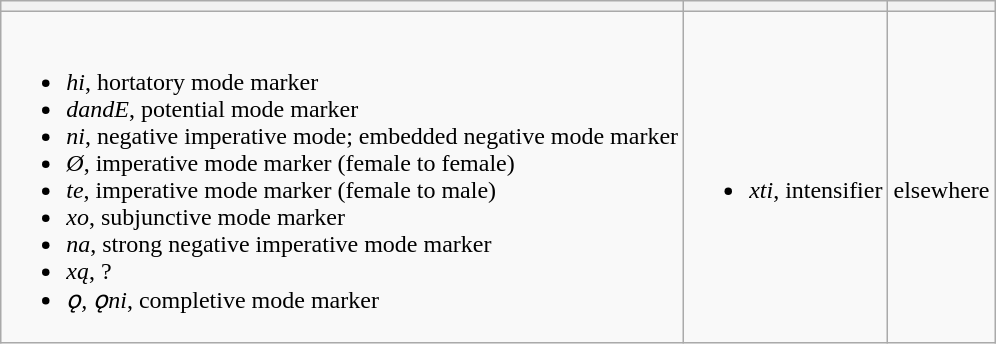<table class="wikitable">
<tr>
<th></th>
<th></th>
<th></th>
</tr>
<tr>
<td><br><ul><li><em>hi</em>, hortatory mode marker</li><li><em>dandE</em>, potential mode marker</li><li><em>ni</em>, negative imperative mode; embedded negative mode marker</li><li><em>Ø</em>, imperative mode marker (female to female)</li><li><em>te</em>, imperative mode marker (female to male)</li><li><em>xo</em>, subjunctive mode marker</li><li><em>na</em>, strong negative imperative mode marker</li><li><em>xą</em>, ?</li><li><em>ǫ, ǫni</em>, completive mode marker</li></ul></td>
<td><br><ul><li><em>xti</em>, intensifier</li></ul></td>
<td><br>elsewhere</td>
</tr>
</table>
